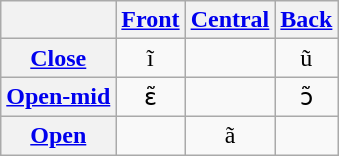<table class="wikitable" style="text-align:center">
<tr>
<th></th>
<th><a href='#'>Front</a></th>
<th><a href='#'>Central</a></th>
<th><a href='#'>Back</a></th>
</tr>
<tr>
<th><a href='#'>Close</a></th>
<td>ĩ</td>
<td></td>
<td>ũ</td>
</tr>
<tr>
<th><a href='#'>Open-mid</a></th>
<td>ɛ̃</td>
<td></td>
<td>ɔ̃</td>
</tr>
<tr>
<th><a href='#'>Open</a></th>
<td></td>
<td>ã</td>
<td></td>
</tr>
</table>
